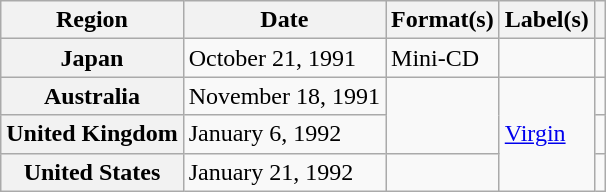<table class="wikitable plainrowheaders">
<tr>
<th scope="col">Region</th>
<th scope="col">Date</th>
<th scope="col">Format(s)</th>
<th scope="col">Label(s)</th>
<th scope="col"></th>
</tr>
<tr>
<th scope="row">Japan</th>
<td>October 21, 1991</td>
<td>Mini-CD</td>
<td></td>
<td></td>
</tr>
<tr>
<th scope="row">Australia</th>
<td>November 18, 1991</td>
<td rowspan="2"></td>
<td rowspan="3"><a href='#'>Virgin</a></td>
<td></td>
</tr>
<tr>
<th scope="row">United Kingdom</th>
<td>January 6, 1992</td>
<td></td>
</tr>
<tr>
<th scope="row">United States</th>
<td>January 21, 1992</td>
<td></td>
<td></td>
</tr>
</table>
